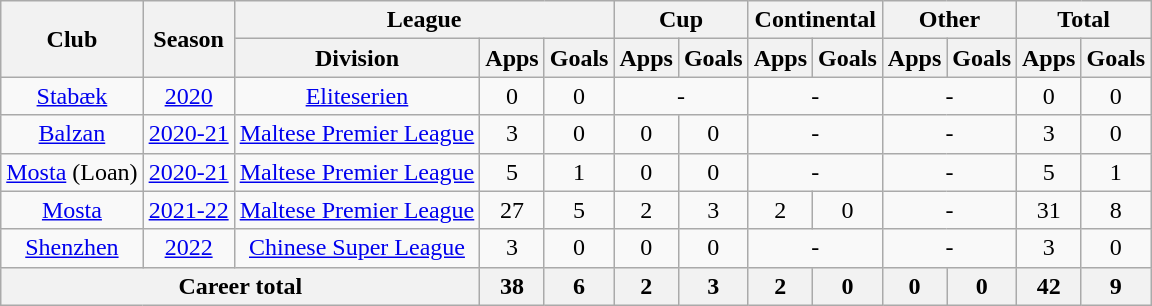<table class="wikitable" style="text-align: center">
<tr>
<th rowspan="2">Club</th>
<th rowspan="2">Season</th>
<th colspan="3">League</th>
<th colspan="2">Cup</th>
<th colspan="2">Continental</th>
<th colspan="2">Other</th>
<th colspan="2">Total</th>
</tr>
<tr>
<th>Division</th>
<th>Apps</th>
<th>Goals</th>
<th>Apps</th>
<th>Goals</th>
<th>Apps</th>
<th>Goals</th>
<th>Apps</th>
<th>Goals</th>
<th>Apps</th>
<th>Goals</th>
</tr>
<tr>
<td><a href='#'>Stabæk</a></td>
<td><a href='#'>2020</a></td>
<td><a href='#'>Eliteserien</a></td>
<td>0</td>
<td>0</td>
<td colspan="2">-</td>
<td colspan="2">-</td>
<td colspan="2">-</td>
<td>0</td>
<td>0</td>
</tr>
<tr>
<td><a href='#'>Balzan</a></td>
<td><a href='#'>2020-21</a></td>
<td><a href='#'>Maltese Premier League</a></td>
<td>3</td>
<td>0</td>
<td>0</td>
<td>0</td>
<td colspan="2">-</td>
<td colspan="2">-</td>
<td>3</td>
<td>0</td>
</tr>
<tr>
<td><a href='#'>Mosta</a> (Loan)</td>
<td><a href='#'>2020-21</a></td>
<td><a href='#'>Maltese Premier League</a></td>
<td>5</td>
<td>1</td>
<td>0</td>
<td>0</td>
<td colspan="2">-</td>
<td colspan="2">-</td>
<td>5</td>
<td>1</td>
</tr>
<tr>
<td><a href='#'>Mosta</a></td>
<td><a href='#'>2021-22</a></td>
<td><a href='#'>Maltese Premier League</a></td>
<td>27</td>
<td>5</td>
<td>2</td>
<td>3</td>
<td>2</td>
<td>0</td>
<td colspan="2">-</td>
<td>31</td>
<td>8</td>
</tr>
<tr>
<td><a href='#'>Shenzhen</a></td>
<td><a href='#'>2022</a></td>
<td><a href='#'>Chinese Super League</a></td>
<td>3</td>
<td>0</td>
<td>0</td>
<td>0</td>
<td colspan="2">-</td>
<td colspan="2">-</td>
<td>3</td>
<td>0</td>
</tr>
<tr>
<th colspan=3>Career total</th>
<th>38</th>
<th>6</th>
<th>2</th>
<th>3</th>
<th>2</th>
<th>0</th>
<th>0</th>
<th>0</th>
<th>42</th>
<th>9</th>
</tr>
</table>
